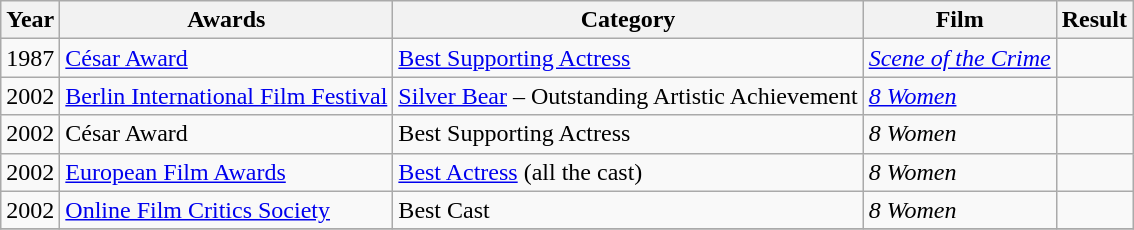<table class="wikitable sortable">
<tr>
<th>Year</th>
<th>Awards</th>
<th>Category</th>
<th>Film</th>
<th>Result</th>
</tr>
<tr>
<td>1987</td>
<td><a href='#'>César Award</a></td>
<td><a href='#'>Best Supporting Actress</a></td>
<td><em><a href='#'>Scene of the Crime</a></em></td>
<td></td>
</tr>
<tr>
<td>2002</td>
<td><a href='#'>Berlin International Film Festival</a></td>
<td><a href='#'>Silver Bear</a> – Outstanding Artistic Achievement</td>
<td><em><a href='#'>8 Women</a></em></td>
<td></td>
</tr>
<tr>
<td>2002</td>
<td>César Award</td>
<td>Best Supporting Actress</td>
<td><em>8 Women</em></td>
<td></td>
</tr>
<tr>
<td>2002</td>
<td><a href='#'>European Film Awards</a></td>
<td><a href='#'>Best Actress</a> (all the cast)</td>
<td><em>8 Women</em></td>
<td></td>
</tr>
<tr>
<td>2002</td>
<td><a href='#'>Online Film Critics Society</a></td>
<td>Best Cast</td>
<td><em>8 Women</em></td>
<td></td>
</tr>
<tr>
</tr>
</table>
